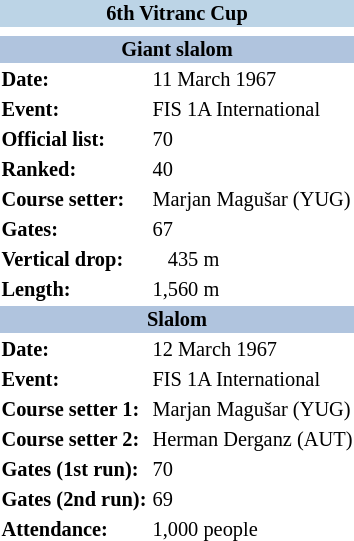<table border=0 class="toccolours float-right" align="right" style="margin:0 0 0.5em 1em; font-size: 85%;">
<tr>
<th bgcolor=#BCD4E6 colspan=2 align="center">6th Vitranc Cup</th>
</tr>
<tr>
<td align="center" colspan=2></td>
</tr>
<tr>
<th bgcolor=#b0c4de colspan=2 align="center">Giant slalom</th>
</tr>
<tr>
<td><strong>Date:</strong></td>
<td>11 March 1967</td>
</tr>
<tr>
<td><strong>Event:</strong></td>
<td>FIS 1A International</td>
</tr>
<tr>
<td><strong>Official list:</strong></td>
<td>70</td>
</tr>
<tr>
<td><strong>Ranked:</strong></td>
<td>40</td>
</tr>
<tr>
<td><strong>Course setter:</strong></td>
<td>Marjan Magušar (YUG)</td>
</tr>
<tr>
<td><strong>Gates:</strong></td>
<td>67</td>
</tr>
<tr>
<td><strong>Vertical drop:</strong></td>
<td>   435 m</td>
</tr>
<tr>
<td><strong>Length:</strong></td>
<td>1,560 m</td>
</tr>
<tr>
<th bgcolor=#b0c4de colspan=2 align="center">Slalom</th>
</tr>
<tr>
<td><strong>Date:</strong></td>
<td>12 March 1967</td>
</tr>
<tr>
<td><strong>Event:</strong></td>
<td>FIS 1A International</td>
</tr>
<tr>
<td><strong>Course setter 1:</strong></td>
<td>Marjan Magušar (YUG)</td>
</tr>
<tr>
<td><strong>Course setter 2:</strong></td>
<td>Herman Derganz (AUT)</td>
</tr>
<tr>
<td><strong>Gates (1st run):</strong></td>
<td>70</td>
</tr>
<tr>
<td><strong>Gates (2nd run):</strong></td>
<td>69</td>
</tr>
<tr>
<td><strong>Attendance:</strong></td>
<td>1,000 people</td>
</tr>
</table>
